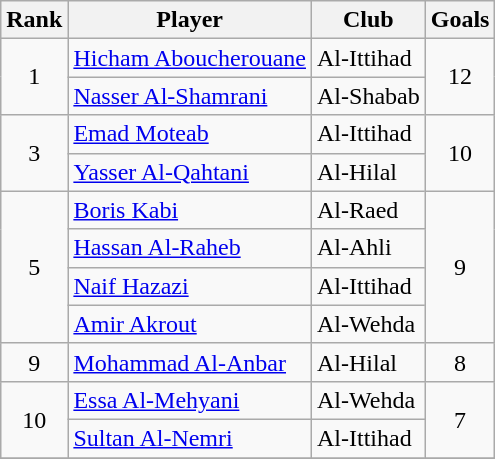<table class="wikitable" style="text-align:center">
<tr>
<th>Rank</th>
<th>Player</th>
<th>Club</th>
<th>Goals</th>
</tr>
<tr>
<td rowspan=2>1</td>
<td align="left"> <a href='#'>Hicham Aboucherouane</a></td>
<td align="left">Al-Ittihad</td>
<td rowspan=2>12</td>
</tr>
<tr>
<td align="left"> <a href='#'>Nasser Al-Shamrani</a></td>
<td align="left">Al-Shabab</td>
</tr>
<tr>
<td rowspan=2>3</td>
<td align="left"> <a href='#'>Emad Moteab</a></td>
<td align="left">Al-Ittihad</td>
<td rowspan=2>10</td>
</tr>
<tr>
<td align="left"> <a href='#'>Yasser Al-Qahtani</a></td>
<td align="left">Al-Hilal</td>
</tr>
<tr>
<td rowspan=4>5</td>
<td align="left"> <a href='#'>Boris Kabi</a></td>
<td align="left">Al-Raed</td>
<td rowspan=4>9</td>
</tr>
<tr>
<td align="left"> <a href='#'>Hassan Al-Raheb</a></td>
<td align="left">Al-Ahli</td>
</tr>
<tr>
<td align="left"> <a href='#'>Naif Hazazi</a></td>
<td align="left">Al-Ittihad</td>
</tr>
<tr>
<td align="left"> <a href='#'>Amir Akrout</a></td>
<td align="left">Al-Wehda</td>
</tr>
<tr>
<td>9</td>
<td align="left"> <a href='#'>Mohammad Al-Anbar</a></td>
<td align="left">Al-Hilal</td>
<td>8</td>
</tr>
<tr>
<td rowspan=2>10</td>
<td align="left"> <a href='#'>Essa Al-Mehyani</a></td>
<td align="left">Al-Wehda</td>
<td rowspan=2>7</td>
</tr>
<tr>
<td align="left"> <a href='#'>Sultan Al-Nemri</a></td>
<td align="left">Al-Ittihad</td>
</tr>
<tr>
</tr>
</table>
